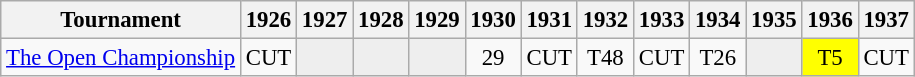<table class="wikitable" style="font-size:95%;text-align:center;">
<tr>
<th>Tournament</th>
<th>1926</th>
<th>1927</th>
<th>1928</th>
<th>1929</th>
<th>1930</th>
<th>1931</th>
<th>1932</th>
<th>1933</th>
<th>1934</th>
<th>1935</th>
<th>1936</th>
<th>1937</th>
</tr>
<tr>
<td align=left><a href='#'>The Open Championship</a></td>
<td>CUT</td>
<td style="background:#eeeeee;"></td>
<td style="background:#eeeeee;"></td>
<td style="background:#eeeeee;"></td>
<td>29</td>
<td>CUT</td>
<td>T48</td>
<td>CUT</td>
<td>T26</td>
<td style="background:#eeeeee;"></td>
<td style="background:yellow;">T5</td>
<td>CUT</td>
</tr>
</table>
